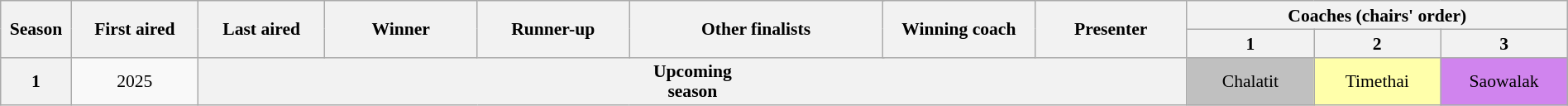<table class="wikitable" style="text-align:center; font-size:90%; line-height:16px; width:100%">
<tr>
<th rowspan="2" scope="col" width="1%">Season</th>
<th rowspan="2" scope="col" width="5%">First aired</th>
<th rowspan="2" scope="col" width="5%">Last aired</th>
<th rowspan="2" scope="col" width="6%">Winner</th>
<th rowspan="2" scope="col" width="6%">Runner-up</th>
<th colspan="2" rowspan="2" width="10%">Other finalists</th>
<th rowspan="2" scope="col" width="6%">Winning coach</th>
<th rowspan="2" scope="col" width="6%">Presenter</th>
<th colspan="3" nowrap>Coaches (chairs' order)</th>
</tr>
<tr>
<th width="5%">1</th>
<th width="5%">2</th>
<th width="5%">3</th>
</tr>
<tr>
<th scope="row">1</th>
<td>2025</td>
<th colspan="7">Upcoming <br> season</th>
<td style="background:#C0C0C0">Chalatit</td>
<td style="background:#ffffaa">Timethai</td>
<td style="background:#d084ee">Saowalak</td>
</tr>
</table>
